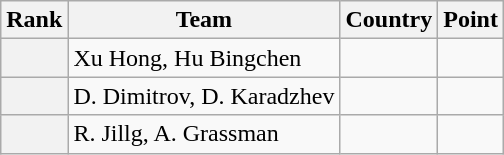<table class="wikitable sortable">
<tr>
<th>Rank</th>
<th>Team</th>
<th>Country</th>
<th>Point</th>
</tr>
<tr>
<th></th>
<td>Xu Hong, Hu Bingchen</td>
<td></td>
<td></td>
</tr>
<tr>
<th></th>
<td>D. Dimitrov, D. Karadzhev</td>
<td></td>
<td></td>
</tr>
<tr>
<th></th>
<td>R. Jillg, A. Grassman</td>
<td></td>
<td></td>
</tr>
</table>
